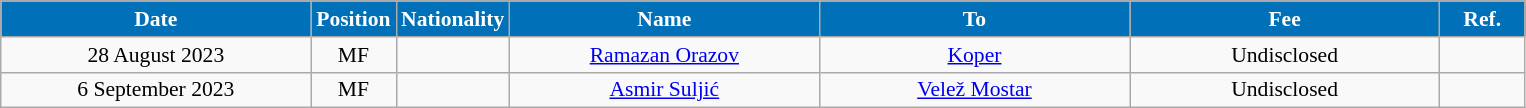<table class="wikitable"  style="text-align:center; font-size:90%; ">
<tr>
<th style="background:#0070B8; color:#FFFFFF; width:200px;">Date</th>
<th style="background:#0070B8; color:#FFFFFF; width:50px;">Position</th>
<th style="background:#0070B8; color:#FFFFFF; width:50px;">Nationality</th>
<th style="background:#0070B8; color:#FFFFFF; width:200px;">Name</th>
<th style="background:#0070B8; color:#FFFFFF; width:200px;">To</th>
<th style="background:#0070B8; color:#FFFFFF; width:200px;">Fee</th>
<th style="background:#0070B8; color:#FFFFFF; width:50px;">Ref.</th>
</tr>
<tr>
<td>28 August 2023</td>
<td>MF</td>
<td></td>
<td><a href='#'>Ramazan Orazov</a></td>
<td><a href='#'>Koper</a></td>
<td>Undisclosed</td>
<td></td>
</tr>
<tr>
<td>6 September 2023</td>
<td>MF</td>
<td></td>
<td><a href='#'>Asmir Suljić</a></td>
<td><a href='#'>Velež Mostar</a></td>
<td>Undisclosed</td>
<td></td>
</tr>
</table>
